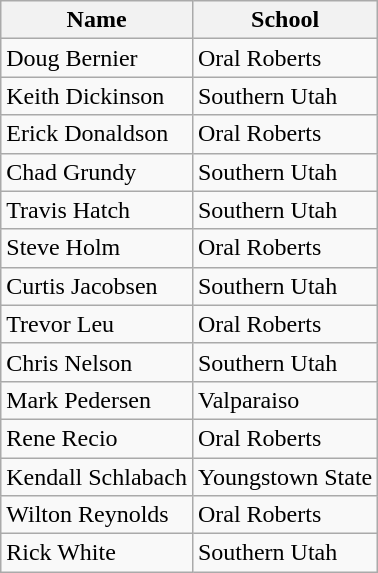<table class=wikitable>
<tr>
<th>Name</th>
<th>School</th>
</tr>
<tr>
<td>Doug Bernier</td>
<td>Oral Roberts</td>
</tr>
<tr>
<td>Keith Dickinson</td>
<td>Southern Utah</td>
</tr>
<tr>
<td>Erick Donaldson</td>
<td>Oral Roberts</td>
</tr>
<tr>
<td>Chad Grundy</td>
<td>Southern Utah</td>
</tr>
<tr>
<td>Travis Hatch</td>
<td>Southern Utah</td>
</tr>
<tr>
<td>Steve Holm</td>
<td>Oral Roberts</td>
</tr>
<tr>
<td>Curtis Jacobsen</td>
<td>Southern Utah</td>
</tr>
<tr>
<td>Trevor Leu</td>
<td>Oral Roberts</td>
</tr>
<tr>
<td>Chris Nelson</td>
<td>Southern Utah</td>
</tr>
<tr>
<td>Mark Pedersen</td>
<td>Valparaiso</td>
</tr>
<tr>
<td>Rene Recio</td>
<td>Oral Roberts</td>
</tr>
<tr>
<td>Kendall Schlabach</td>
<td>Youngstown State</td>
</tr>
<tr>
<td>Wilton Reynolds</td>
<td>Oral Roberts</td>
</tr>
<tr>
<td>Rick White</td>
<td>Southern Utah</td>
</tr>
</table>
